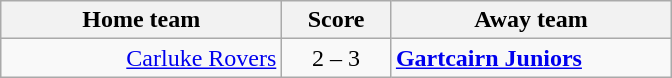<table class="wikitable" style="border-collapse: collapse;">
<tr>
<th align="right" width="180">Home team</th>
<th align="center" width="65"> Score </th>
<th align="left" width="180">Away team</th>
</tr>
<tr>
<td style="text-align: right;"><a href='#'>Carluke Rovers</a></td>
<td style="text-align: center;">2 – 3</td>
<td style="text-align: left;"><strong><a href='#'>Gartcairn Juniors</a></strong></td>
</tr>
</table>
